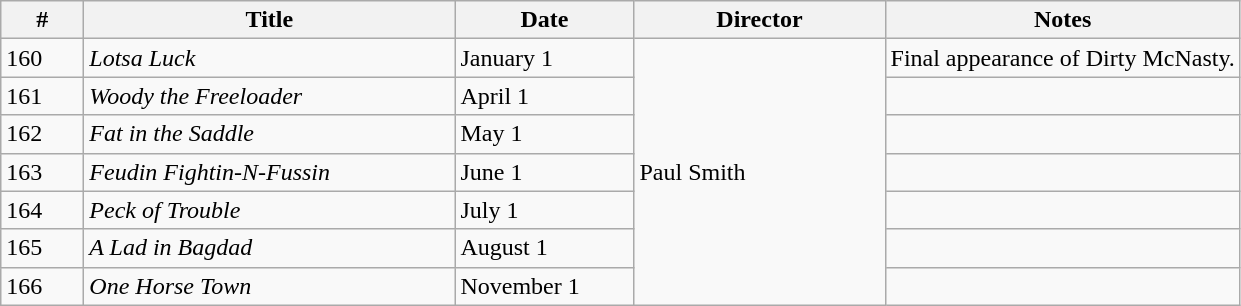<table class="wikitable">
<tr>
<th style="width:3em">#</th>
<th style="width:15em">Title</th>
<th style="width:7em">Date</th>
<th style="width:10em">Director</th>
<th>Notes</th>
</tr>
<tr>
<td>160</td>
<td><em>Lotsa Luck</em></td>
<td>January 1</td>
<td rowspan="7">Paul Smith</td>
<td>Final appearance of Dirty McNasty.</td>
</tr>
<tr>
<td>161</td>
<td><em>Woody the Freeloader</em></td>
<td>April 1</td>
<td></td>
</tr>
<tr>
<td>162</td>
<td><em>Fat in the Saddle</em></td>
<td>May 1</td>
<td></td>
</tr>
<tr>
<td>163</td>
<td><em>Feudin Fightin-N-Fussin</em></td>
<td>June 1</td>
<td></td>
</tr>
<tr>
<td>164</td>
<td><em>Peck of Trouble</em></td>
<td>July 1</td>
<td></td>
</tr>
<tr>
<td>165</td>
<td><em>A Lad in Bagdad</em></td>
<td>August 1</td>
<td></td>
</tr>
<tr>
<td>166</td>
<td><em>One Horse Town</em></td>
<td>November 1</td>
<td></td>
</tr>
</table>
